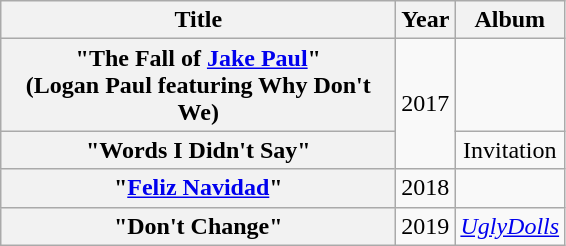<table class="wikitable plainrowheaders" style="text-align:center;">
<tr>
<th scope="col" style="width:16em;">Title</th>
<th scope="col" style="width:1em;">Year</th>
<th>Album</th>
</tr>
<tr>
<th scope="row">"The Fall of <a href='#'>Jake Paul</a>" <br><span>(Logan Paul featuring Why Don't We)</span></th>
<td rowspan="2">2017</td>
<td></td>
</tr>
<tr>
<th scope="row">"Words I Didn't Say"</th>
<td>Invitation</td>
</tr>
<tr>
<th scope="row">"<a href='#'>Feliz Navidad</a>"</th>
<td>2018</td>
<td></td>
</tr>
<tr>
<th scope="row">"Don't Change"</th>
<td>2019</td>
<td><em><a href='#'>UglyDolls</a></em></td>
</tr>
</table>
